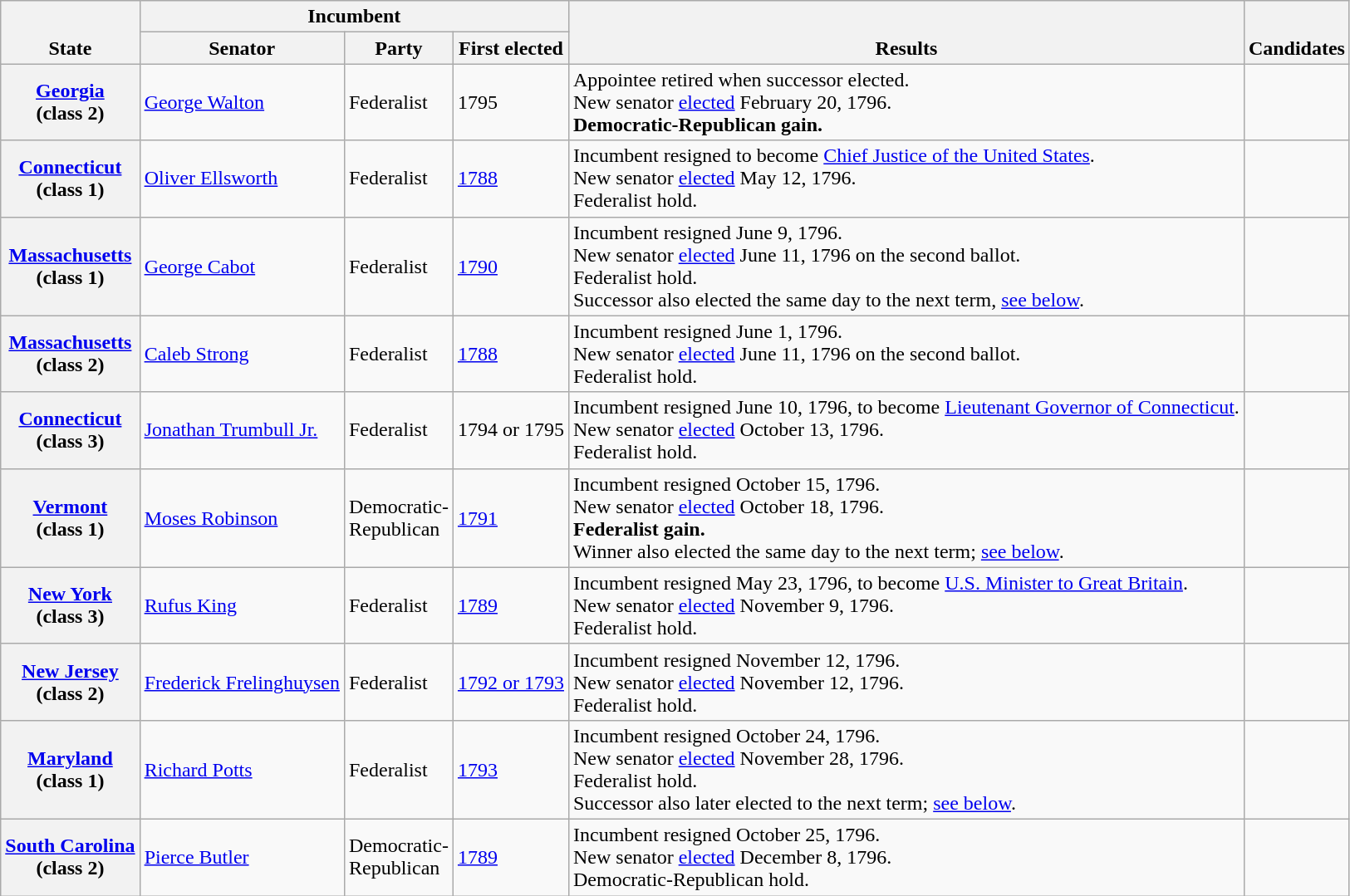<table class=wikitable>
<tr valign=bottom>
<th rowspan=2>State</th>
<th colspan=3>Incumbent</th>
<th rowspan=2>Results</th>
<th rowspan=2>Candidates</th>
</tr>
<tr>
<th>Senator</th>
<th>Party</th>
<th>First elected</th>
</tr>
<tr>
<th><a href='#'>Georgia</a><br>(class 2)</th>
<td><a href='#'>George Walton</a></td>
<td>Federalist</td>
<td>1795 </td>
<td>Appointee retired when successor elected.<br>New senator <a href='#'>elected</a> February 20, 1796.<br><strong>Democratic-Republican gain.</strong></td>
<td nowrap></td>
</tr>
<tr>
<th><a href='#'>Connecticut</a><br>(class 1)</th>
<td><a href='#'>Oliver Ellsworth</a></td>
<td>Federalist</td>
<td><a href='#'>1788</a></td>
<td>Incumbent resigned to become <a href='#'>Chief Justice of the United States</a>.<br>New senator <a href='#'>elected</a> May 12, 1796.<br>Federalist hold.</td>
<td nowrap></td>
</tr>
<tr>
<th><a href='#'>Massachusetts</a><br>(class 1)</th>
<td><a href='#'>George Cabot</a></td>
<td>Federalist</td>
<td><a href='#'>1790</a></td>
<td>Incumbent resigned June 9, 1796.<br>New senator <a href='#'>elected</a> June 11, 1796 on the second ballot.<br>Federalist hold.<br>Successor also elected the same day to the next term, <a href='#'>see below</a>.</td>
<td nowrap></td>
</tr>
<tr>
<th><a href='#'>Massachusetts</a><br>(class 2)</th>
<td><a href='#'>Caleb Strong</a></td>
<td>Federalist</td>
<td><a href='#'>1788</a></td>
<td>Incumbent resigned June 1, 1796.<br>New senator <a href='#'>elected</a> June 11, 1796 on the second ballot.<br>Federalist hold.</td>
<td nowrap></td>
</tr>
<tr>
<th><a href='#'>Connecticut</a><br>(class 3)</th>
<td><a href='#'>Jonathan Trumbull Jr.</a></td>
<td>Federalist</td>
<td>1794 or 1795</td>
<td>Incumbent resigned June 10, 1796, to become <a href='#'>Lieutenant Governor of Connecticut</a>.<br>New senator <a href='#'>elected</a> October 13, 1796.<br>Federalist hold.</td>
<td nowrap></td>
</tr>
<tr>
<th><a href='#'>Vermont</a><br>(class 1)</th>
<td><a href='#'>Moses Robinson</a></td>
<td>Democratic-<br>Republican</td>
<td><a href='#'>1791</a> </td>
<td>Incumbent resigned October 15, 1796.<br>New senator <a href='#'>elected</a> October 18, 1796.<br><strong>Federalist gain.</strong><br>Winner also elected the same day to the next term; <a href='#'>see below</a>.</td>
<td nowrap></td>
</tr>
<tr>
<th><a href='#'>New York</a><br>(class 3)</th>
<td><a href='#'>Rufus King</a></td>
<td>Federalist</td>
<td><a href='#'>1789</a></td>
<td>Incumbent resigned May 23, 1796, to become <a href='#'>U.S. Minister to Great Britain</a>.<br>New senator <a href='#'>elected</a> November 9, 1796.<br>Federalist hold.</td>
<td nowrap></td>
</tr>
<tr>
<th><a href='#'>New Jersey</a><br>(class 2)</th>
<td><a href='#'>Frederick Frelinghuysen</a></td>
<td>Federalist</td>
<td><a href='#'>1792 or 1793</a></td>
<td>Incumbent resigned November 12, 1796.<br>New senator <a href='#'>elected</a> November 12, 1796.<br>Federalist hold.</td>
<td nowrap></td>
</tr>
<tr>
<th><a href='#'>Maryland</a><br>(class 1)</th>
<td><a href='#'>Richard Potts</a></td>
<td>Federalist</td>
<td><a href='#'>1793 </a></td>
<td>Incumbent resigned October 24, 1796.<br>New senator <a href='#'>elected</a> November 28, 1796.<br>Federalist hold.<br>Successor also later elected to the next term; <a href='#'>see below</a>.</td>
<td nowrap></td>
</tr>
<tr>
<th><a href='#'>South Carolina</a><br>(class 2)</th>
<td><a href='#'>Pierce Butler</a></td>
<td>Democratic-<br>Republican</td>
<td><a href='#'>1789</a></td>
<td>Incumbent resigned October 25, 1796.<br>New senator <a href='#'>elected</a> December 8, 1796.<br>Democratic-Republican hold.</td>
<td nowrap></td>
</tr>
</table>
